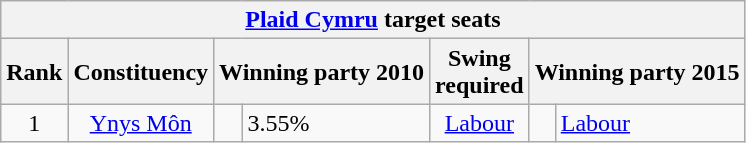<table class="wikitable plainrowheaders sortable" style="text-align:center">
<tr>
<th colspan=7><a href='#'>Plaid Cymru</a> target seats</th>
</tr>
<tr>
<th>Rank</th>
<th>Constituency</th>
<th colspan=2>Winning party 2010</th>
<th>Swing<br>required</th>
<th colspan=2>Winning party 2015</th>
</tr>
<tr>
<td>1</td>
<td><a href='#'>Ynys Môn</a></td>
<td></td>
<td scope="row" style="text-align: left;">3.55%</td>
<td><a href='#'>Labour</a></td>
<td></td>
<td scope="row" style="text-align: left;"><a href='#'>Labour</a></td>
</tr>
</table>
